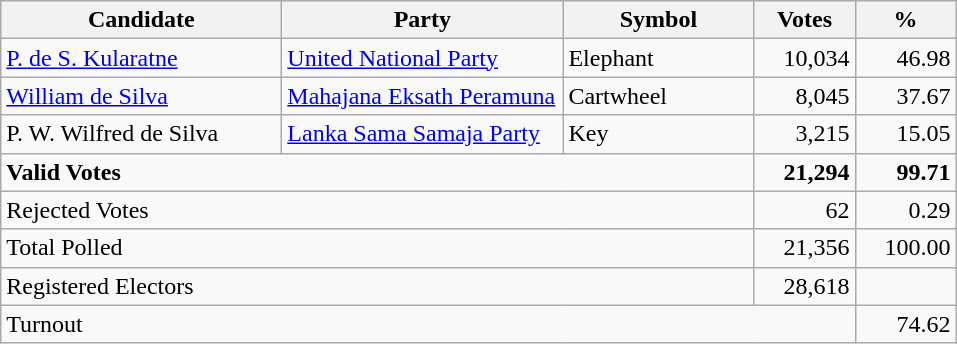<table class="wikitable" border="1" style="text-align:right;">
<tr>
<th align=left width="180">Candidate</th>
<th align=left width="180">Party</th>
<th align=left width="120">Symbol</th>
<th align=left width="60">Votes</th>
<th align=left width="60">%</th>
</tr>
<tr>
<td align=left><a href='#'>P. de S. Kularatne</a></td>
<td align=left><a href='#'>United National Party</a></td>
<td align=left>Elephant</td>
<td align=right>10,034</td>
<td align=right>46.98</td>
</tr>
<tr>
<td align=left><a href='#'>William de Silva</a></td>
<td align=left><a href='#'>Mahajana Eksath Peramuna</a></td>
<td align=left>Cartwheel</td>
<td align=right>8,045</td>
<td align=right>37.67</td>
</tr>
<tr>
<td align=left>P. W. Wilfred de Silva</td>
<td align=left><a href='#'>Lanka Sama Samaja Party</a></td>
<td align=left>Key</td>
<td align=right>3,215</td>
<td align=right>15.05</td>
</tr>
<tr>
<td align=left colspan=3><strong>Valid Votes</strong></td>
<td align=right><strong>21,294</strong></td>
<td align=right><strong>99.71</strong></td>
</tr>
<tr>
<td align=left colspan=3>Rejected Votes</td>
<td align=right>62</td>
<td align=right>0.29</td>
</tr>
<tr>
<td align=left colspan=3>Total Polled</td>
<td align=right>21,356</td>
<td align=right>100.00</td>
</tr>
<tr>
<td align=left colspan=3>Registered Electors</td>
<td align=right>28,618</td>
<td></td>
</tr>
<tr>
<td align=left colspan=4>Turnout</td>
<td align=right>74.62</td>
</tr>
</table>
